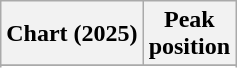<table class="wikitable sortable plainrowheaders" style="text-align:center">
<tr>
<th scope="col">Chart (2025)</th>
<th scope="col">Peak<br>position</th>
</tr>
<tr>
</tr>
<tr>
</tr>
<tr>
</tr>
<tr>
</tr>
</table>
